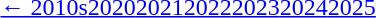<table id="toc" class="toc" summary="Contents">
<tr>
<th></th>
</tr>
<tr>
<td align="center"><a href='#'>← 2010s</a><a href='#'>2020</a><a href='#'>2021</a><a href='#'>2022</a><a href='#'>2023</a><a href='#'>2024</a><a href='#'>2025</a></td>
</tr>
</table>
